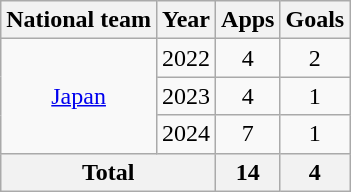<table class="wikitable" style="text-align:center">
<tr>
<th>National team</th>
<th>Year</th>
<th>Apps</th>
<th>Goals</th>
</tr>
<tr>
<td rowspan="3"><a href='#'>Japan</a></td>
<td>2022</td>
<td>4</td>
<td>2</td>
</tr>
<tr>
<td>2023</td>
<td>4</td>
<td>1</td>
</tr>
<tr>
<td>2024</td>
<td>7</td>
<td>1</td>
</tr>
<tr>
<th colspan="2">Total</th>
<th>14</th>
<th>4</th>
</tr>
</table>
